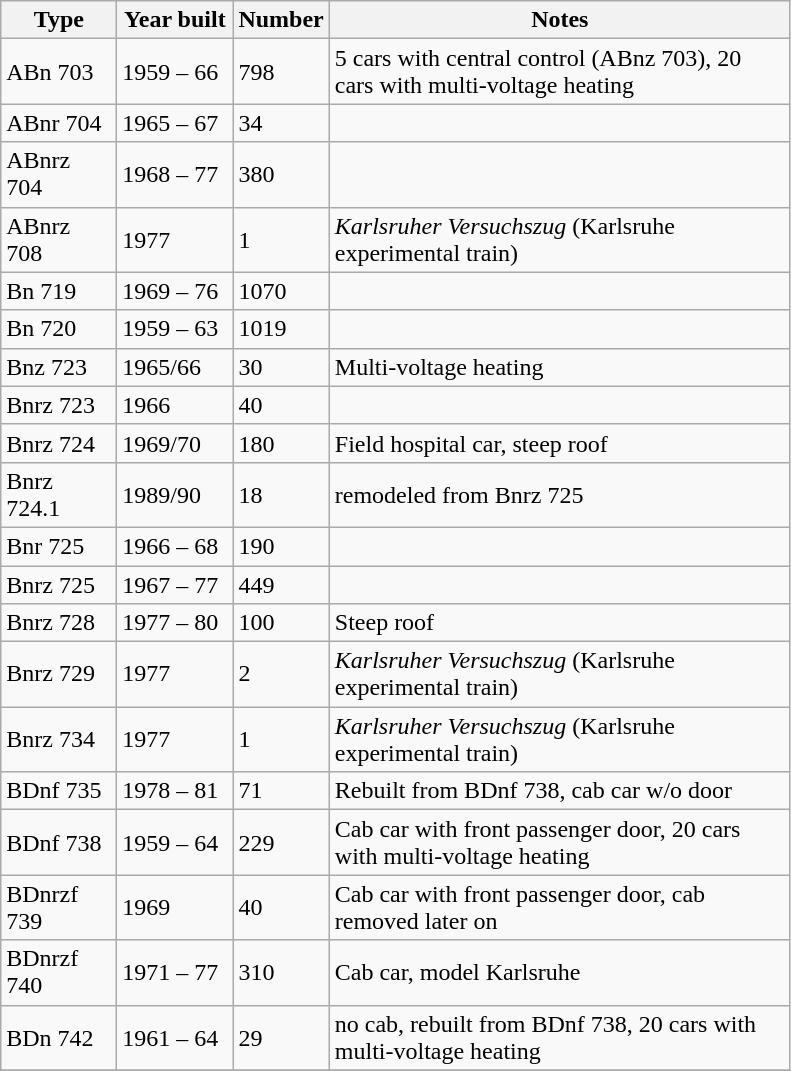<table class="wikitable">
<tr>
<th style="width:70px;">Type</th>
<th style="width:70px;">Year built</th>
<th style="width:50px;">Number</th>
<th style="width:300px;">Notes</th>
</tr>
<tr>
<td>ABn 703</td>
<td>1959 – 66</td>
<td>798</td>
<td>5 cars with central control (ABnz 703), 20 cars with multi-voltage heating</td>
</tr>
<tr>
<td>ABnr 704</td>
<td>1965 – 67</td>
<td>34</td>
<td></td>
</tr>
<tr>
<td>ABnrz 704</td>
<td>1968 – 77</td>
<td>380</td>
<td></td>
</tr>
<tr>
<td>ABnrz 708</td>
<td>1977</td>
<td>1</td>
<td><em>Karlsruher Versuchszug</em> (Karlsruhe experimental train)</td>
</tr>
<tr>
<td>Bn 719</td>
<td>1969 – 76</td>
<td>1070</td>
<td></td>
</tr>
<tr>
<td>Bn 720</td>
<td>1959 – 63</td>
<td>1019</td>
<td></td>
</tr>
<tr>
<td>Bnz 723</td>
<td>1965/66</td>
<td>30</td>
<td>Multi-voltage heating</td>
</tr>
<tr>
<td>Bnrz 723</td>
<td>1966</td>
<td>40</td>
<td></td>
</tr>
<tr>
<td>Bnrz 724</td>
<td>1969/70</td>
<td>180</td>
<td>Field hospital car, steep roof</td>
</tr>
<tr>
<td>Bnrz 724.1</td>
<td>1989/90</td>
<td>18</td>
<td>remodeled from Bnrz 725</td>
</tr>
<tr>
<td>Bnr 725</td>
<td>1966 – 68</td>
<td>190</td>
<td></td>
</tr>
<tr>
<td>Bnrz 725</td>
<td>1967 – 77</td>
<td>449</td>
<td></td>
</tr>
<tr>
<td>Bnrz 728</td>
<td>1977 – 80</td>
<td>100</td>
<td>Steep roof</td>
</tr>
<tr>
<td>Bnrz 729</td>
<td>1977</td>
<td>2</td>
<td><em>Karlsruher Versuchszug</em> (Karlsruhe experimental train)</td>
</tr>
<tr>
<td>Bnrz 734</td>
<td>1977</td>
<td>1</td>
<td><em>Karlsruher Versuchszug</em> (Karlsruhe experimental train)</td>
</tr>
<tr>
<td>BDnf 735</td>
<td>1978 – 81</td>
<td>71</td>
<td>Rebuilt from BDnf 738, cab car w/o door</td>
</tr>
<tr>
<td>BDnf 738</td>
<td>1959 – 64</td>
<td>229</td>
<td>Cab car with front passenger door, 20 cars with multi-voltage heating</td>
</tr>
<tr>
<td>BDnrzf 739</td>
<td>1969</td>
<td>40</td>
<td>Cab car with front passenger door, cab removed later on</td>
</tr>
<tr>
<td>BDnrzf 740</td>
<td>1971 – 77</td>
<td>310</td>
<td>Cab car, model Karlsruhe</td>
</tr>
<tr>
<td>BDn 742</td>
<td>1961 – 64</td>
<td>29</td>
<td>no cab, rebuilt from BDnf 738, 20 cars with multi-voltage heating</td>
</tr>
<tr>
</tr>
</table>
